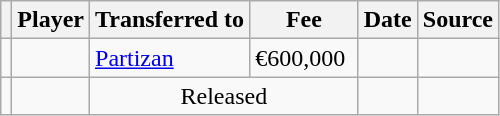<table class="wikitable plainrowheaders sortable">
<tr>
<th></th>
<th scope="col">Player</th>
<th>Transferred to</th>
<th style="width: 65px;">Fee</th>
<th scope="col">Date</th>
<th scope="col">Source</th>
</tr>
<tr>
<td align="center"></td>
<td></td>
<td> <a href='#'>Partizan</a></td>
<td>€600,000</td>
<td></td>
<td></td>
</tr>
<tr>
<td align="center"></td>
<td></td>
<td colspan="2" style="text-align: center;">Released</td>
<td></td>
<td></td>
</tr>
</table>
